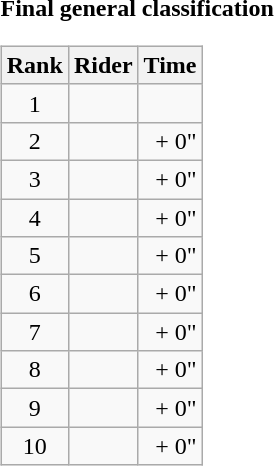<table>
<tr>
<td><strong>Final general classification</strong><br><table class="wikitable">
<tr>
<th scope="col">Rank</th>
<th scope="col">Rider</th>
<th scope="col">Time</th>
</tr>
<tr>
<td style="text-align:center;">1</td>
<td></td>
<td style="text-align:right;"></td>
</tr>
<tr>
<td style="text-align:center;">2</td>
<td></td>
<td style="text-align:right;">+ 0"</td>
</tr>
<tr>
<td style="text-align:center;">3</td>
<td></td>
<td style="text-align:right;">+ 0"</td>
</tr>
<tr>
<td style="text-align:center;">4</td>
<td></td>
<td style="text-align:right;">+ 0"</td>
</tr>
<tr>
<td style="text-align:center;">5</td>
<td></td>
<td style="text-align:right;">+ 0"</td>
</tr>
<tr>
<td style="text-align:center;">6</td>
<td></td>
<td style="text-align:right;">+ 0"</td>
</tr>
<tr>
<td style="text-align:center;">7</td>
<td></td>
<td style="text-align:right;">+ 0"</td>
</tr>
<tr>
<td style="text-align:center;">8</td>
<td></td>
<td style="text-align:right;">+ 0"</td>
</tr>
<tr>
<td style="text-align:center;">9</td>
<td></td>
<td style="text-align:right;">+ 0"</td>
</tr>
<tr>
<td style="text-align:center;">10</td>
<td></td>
<td style="text-align:right;">+ 0"</td>
</tr>
</table>
</td>
</tr>
</table>
